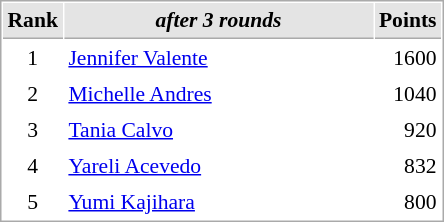<table cellspacing="1" cellpadding="3" style="border:1px solid #aaa; font-size:90%;">
<tr style="background:#e4e4e4;">
<th style="border-bottom:1px solid #aaa; width:10px;">Rank</th>
<th style="border-bottom:1px solid #aaa; width:200px; white-space:nowrap;"><em>after 3 rounds</em> </th>
<th style="border-bottom:1px solid #aaa; width:20px;">Points</th>
</tr>
<tr>
<td align=center>1</td>
<td> <a href='#'>Jennifer Valente</a></td>
<td align=right>1600</td>
</tr>
<tr>
<td align=center>2</td>
<td> <a href='#'>Michelle Andres</a></td>
<td align=right>1040</td>
</tr>
<tr>
<td align=center>3</td>
<td> <a href='#'>Tania Calvo</a></td>
<td align=right>920</td>
</tr>
<tr>
<td align=center>4</td>
<td> <a href='#'>Yareli Acevedo</a></td>
<td align=right>832</td>
</tr>
<tr>
<td align=center>5</td>
<td> <a href='#'>Yumi Kajihara</a></td>
<td align=right>800</td>
</tr>
</table>
